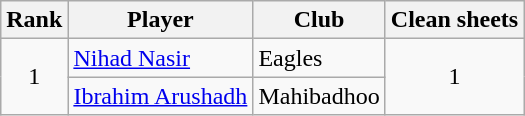<table class="wikitable sortable" style="text-align:center">
<tr>
<th>Rank</th>
<th>Player</th>
<th>Club</th>
<th>Clean sheets</th>
</tr>
<tr>
<td rowspan="2">1</td>
<td align="left"> <a href='#'>Nihad Nasir</a></td>
<td align="left">Eagles</td>
<td rowspan="2">1</td>
</tr>
<tr>
<td align="left"> <a href='#'>Ibrahim Arushadh</a></td>
<td align="left">Mahibadhoo</td>
</tr>
</table>
